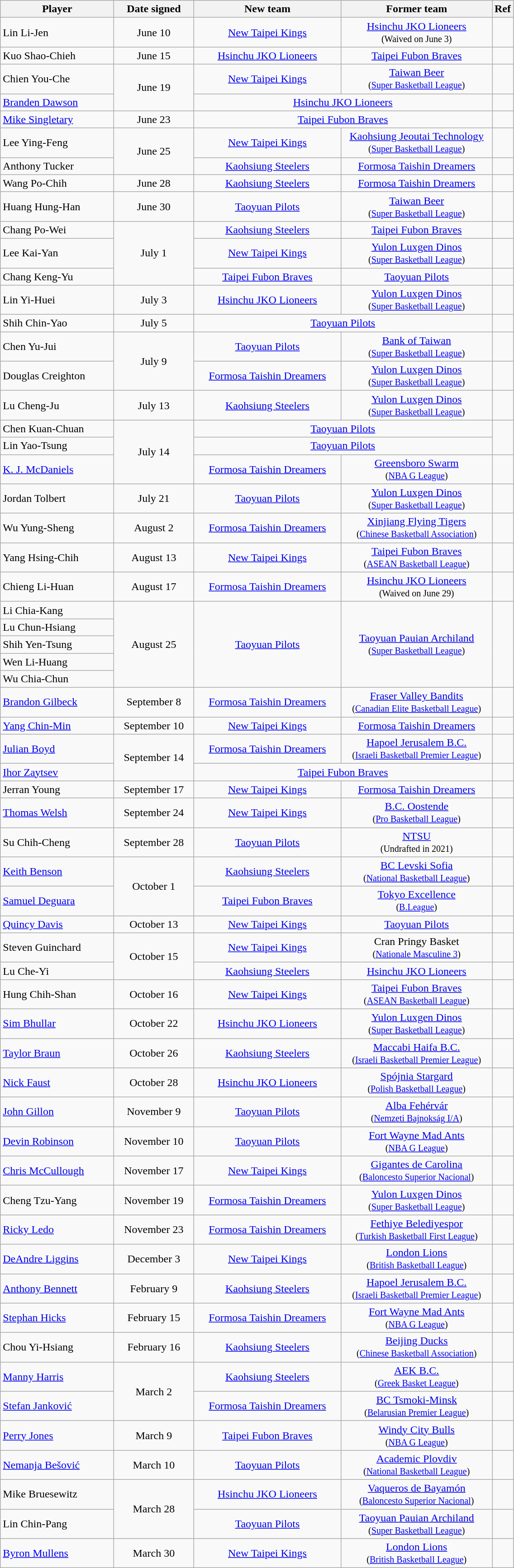<table class="wikitable sortable" style="text-align:center">
<tr>
<th style="width:160px">Player</th>
<th style="width:110px">Date signed</th>
<th style="width:210px">New team</th>
<th style="width:215px">Former team</th>
<th class="unsortable">Ref</th>
</tr>
<tr>
<td align="left">Lin Li-Jen</td>
<td align="center">June 10</td>
<td align="center"><a href='#'>New Taipei Kings</a></td>
<td align="center"><a href='#'>Hsinchu JKO Lioneers</a><br><small>(Waived on June 3)</small></td>
<td align="center"></td>
</tr>
<tr>
<td align="left">Kuo Shao-Chieh</td>
<td align="center">June 15</td>
<td align="center"><a href='#'>Hsinchu JKO Lioneers</a></td>
<td align="center"><a href='#'>Taipei Fubon Braves</a></td>
<td align="center"></td>
</tr>
<tr>
<td align="left">Chien You-Che</td>
<td rowspan=2 align="center">June 19</td>
<td align="center"><a href='#'>New Taipei Kings</a></td>
<td align="center"><a href='#'>Taiwan Beer</a><br><small>(<a href='#'>Super Basketball League</a>)</small></td>
<td align="center"></td>
</tr>
<tr>
<td align="left"><a href='#'>Branden Dawson</a></td>
<td colspan=2 align="center"><a href='#'>Hsinchu JKO Lioneers</a></td>
<td align="center"></td>
</tr>
<tr>
<td align="left"><a href='#'>Mike Singletary</a></td>
<td align="center">June 23</td>
<td colspan=2 align="center"><a href='#'>Taipei Fubon Braves</a></td>
<td align="center"></td>
</tr>
<tr>
<td align="left">Lee Ying-Feng</td>
<td rowspan=2 align="center">June 25</td>
<td align="center"><a href='#'>New Taipei Kings</a></td>
<td align="center"><a href='#'>Kaohsiung Jeoutai Technology</a><br><small>(<a href='#'>Super Basketball League</a>)</small></td>
<td align="center"></td>
</tr>
<tr>
<td align="left">Anthony Tucker</td>
<td align="center"><a href='#'>Kaohsiung Steelers</a></td>
<td align="center"><a href='#'>Formosa Taishin Dreamers</a></td>
<td align="center"></td>
</tr>
<tr>
<td align="left">Wang Po-Chih</td>
<td align="center">June 28</td>
<td align="center"><a href='#'>Kaohsiung Steelers</a></td>
<td align="center"><a href='#'>Formosa Taishin Dreamers</a></td>
<td align="center"></td>
</tr>
<tr>
<td align="left">Huang Hung-Han</td>
<td align="center">June 30</td>
<td align="center"><a href='#'>Taoyuan Pilots</a></td>
<td align="center"><a href='#'>Taiwan Beer</a><br><small>(<a href='#'>Super Basketball League</a>)</small></td>
<td align="center"></td>
</tr>
<tr>
<td align="left">Chang Po-Wei</td>
<td rowspan=3 align="center">July 1</td>
<td align="center"><a href='#'>Kaohsiung Steelers</a></td>
<td align="center"><a href='#'>Taipei Fubon Braves</a></td>
<td align="center"></td>
</tr>
<tr>
<td align="left">Lee Kai-Yan</td>
<td align="center"><a href='#'>New Taipei Kings</a></td>
<td align="center"><a href='#'>Yulon Luxgen Dinos</a><br><small>(<a href='#'>Super Basketball League</a>)</small></td>
<td align="center"></td>
</tr>
<tr>
<td align="left">Chang Keng-Yu</td>
<td align="center"><a href='#'>Taipei Fubon Braves</a></td>
<td align="center"><a href='#'>Taoyuan Pilots</a></td>
<td align="center"></td>
</tr>
<tr>
<td align="left">Lin Yi-Huei</td>
<td align="center">July 3</td>
<td align="center"><a href='#'>Hsinchu JKO Lioneers</a></td>
<td align="center"><a href='#'>Yulon Luxgen Dinos</a><br><small>(<a href='#'>Super Basketball League</a>)</small></td>
<td align="center"></td>
</tr>
<tr>
<td align="left">Shih Chin-Yao</td>
<td align="center">July 5</td>
<td colspan=2 align="center"><a href='#'>Taoyuan Pilots</a></td>
<td align="center"></td>
</tr>
<tr>
<td align="left">Chen Yu-Jui</td>
<td rowspan=2 align="center">July 9</td>
<td align="center"><a href='#'>Taoyuan Pilots</a></td>
<td align="center"><a href='#'>Bank of Taiwan</a><br><small>(<a href='#'>Super Basketball League</a>)</small></td>
<td align="center"></td>
</tr>
<tr>
<td align="left">Douglas Creighton</td>
<td align="center"><a href='#'>Formosa Taishin Dreamers</a></td>
<td align="center"><a href='#'>Yulon Luxgen Dinos</a><br><small>(<a href='#'>Super Basketball League</a>)</small></td>
<td align="center"></td>
</tr>
<tr>
<td align="left">Lu Cheng-Ju</td>
<td align="center">July 13</td>
<td align="center"><a href='#'>Kaohsiung Steelers</a></td>
<td align="center"><a href='#'>Yulon Luxgen Dinos</a><br><small>(<a href='#'>Super Basketball League</a>)</small></td>
<td align="center"></td>
</tr>
<tr>
<td align="left">Chen Kuan-Chuan</td>
<td rowspan=3 align="center">July 14</td>
<td colspan=2 align="center"><a href='#'>Taoyuan Pilots</a></td>
<td rowspan=2 align="center"></td>
</tr>
<tr>
<td align="left">Lin Yao-Tsung</td>
<td colspan=2 align="center"><a href='#'>Taoyuan Pilots</a></td>
</tr>
<tr>
<td align="left"><a href='#'>K. J. McDaniels</a></td>
<td align="center"><a href='#'>Formosa Taishin Dreamers</a></td>
<td align="center"><a href='#'>Greensboro Swarm</a><br><small>(<a href='#'>NBA G League</a>)</small></td>
<td align="center"></td>
</tr>
<tr>
<td align="left">Jordan Tolbert</td>
<td align="center">July 21</td>
<td align="center"><a href='#'>Taoyuan Pilots</a></td>
<td align="center"><a href='#'>Yulon Luxgen Dinos</a><br><small>(<a href='#'>Super Basketball League</a>)</small></td>
<td align="center"></td>
</tr>
<tr>
<td align="left">Wu Yung-Sheng</td>
<td align="center">August 2</td>
<td align="center"><a href='#'>Formosa Taishin Dreamers</a></td>
<td align="center"><a href='#'>Xinjiang Flying Tigers</a><br><small>(<a href='#'>Chinese Basketball Association</a>)</small></td>
<td align="center"></td>
</tr>
<tr>
<td align="left">Yang Hsing-Chih</td>
<td align="center">August 13</td>
<td align="center"><a href='#'>New Taipei Kings</a></td>
<td align="center"><a href='#'>Taipei Fubon Braves</a><br><small>(<a href='#'>ASEAN Basketball League</a>)</small></td>
<td align="center"></td>
</tr>
<tr>
<td align="left">Chieng Li-Huan</td>
<td align="center">August 17</td>
<td align="center"><a href='#'>Formosa Taishin Dreamers</a></td>
<td align="center"><a href='#'>Hsinchu JKO Lioneers</a><br><small>(Waived on June 29)</small></td>
<td align="center"></td>
</tr>
<tr>
<td align="left">Li Chia-Kang</td>
<td rowspan=5 align="center">August 25</td>
<td rowspan=5 align="center"><a href='#'>Taoyuan Pilots</a></td>
<td rowspan=5 align="center"><a href='#'>Taoyuan Pauian Archiland</a><br><small>(<a href='#'>Super Basketball League</a>)</small></td>
<td rowspan=5 align="center"></td>
</tr>
<tr>
<td align="left">Lu Chun-Hsiang</td>
</tr>
<tr>
<td align="left">Shih Yen-Tsung</td>
</tr>
<tr>
<td align="left">Wen Li-Huang</td>
</tr>
<tr>
<td align="left">Wu Chia-Chun</td>
</tr>
<tr>
<td align="left"><a href='#'>Brandon Gilbeck</a></td>
<td align="center">September 8</td>
<td align="center"><a href='#'>Formosa Taishin Dreamers</a></td>
<td align="center"><a href='#'>Fraser Valley Bandits</a><br><small>(<a href='#'>Canadian Elite Basketball League</a>)</small></td>
<td align="center"></td>
</tr>
<tr>
<td align="left"><a href='#'>Yang Chin-Min</a></td>
<td align="center">September 10</td>
<td align="center"><a href='#'>New Taipei Kings</a></td>
<td align="center"><a href='#'>Formosa Taishin Dreamers</a></td>
<td align="center"></td>
</tr>
<tr>
<td align="left"><a href='#'>Julian Boyd</a></td>
<td rowspan=2 align="center">September 14</td>
<td align="center"><a href='#'>Formosa Taishin Dreamers</a></td>
<td align="center"><a href='#'>Hapoel Jerusalem B.C.</a><br><small>(<a href='#'>Israeli Basketball Premier League</a>)</small></td>
<td align="center"></td>
</tr>
<tr>
<td align="left"><a href='#'>Ihor Zaytsev</a></td>
<td colspan=2 align="center"><a href='#'>Taipei Fubon Braves</a></td>
<td align="center"></td>
</tr>
<tr>
<td align="left">Jerran Young</td>
<td align="center">September 17</td>
<td align="center"><a href='#'>New Taipei Kings</a></td>
<td align="center"><a href='#'>Formosa Taishin Dreamers</a></td>
<td align="center"></td>
</tr>
<tr>
<td align="left"><a href='#'>Thomas Welsh</a></td>
<td align="center">September 24</td>
<td align="center"><a href='#'>New Taipei Kings</a></td>
<td align="center"><a href='#'>B.C. Oostende</a><br><small>(<a href='#'>Pro Basketball League</a>)</small></td>
<td align="center"></td>
</tr>
<tr>
<td align="left">Su Chih-Cheng</td>
<td align="center">September 28</td>
<td align="center"><a href='#'>Taoyuan Pilots</a></td>
<td align="center"><a href='#'>NTSU</a><br><small>(Undrafted in 2021)</small></td>
<td align="center"></td>
</tr>
<tr>
<td align="left"><a href='#'>Keith Benson</a></td>
<td rowspan=2 align="center">October 1</td>
<td align="center"><a href='#'>Kaohsiung Steelers</a></td>
<td align="center"><a href='#'>BC Levski Sofia</a><br><small>(<a href='#'>National Basketball League</a>)</small></td>
<td align="center"></td>
</tr>
<tr>
<td align="left"><a href='#'>Samuel Deguara</a></td>
<td align="center"><a href='#'>Taipei Fubon Braves</a></td>
<td align="center"><a href='#'>Tokyo Excellence</a><br><small>(<a href='#'>B.League</a>)</small></td>
<td align="center"></td>
</tr>
<tr>
<td align="left"><a href='#'>Quincy Davis</a></td>
<td align="center">October 13</td>
<td align="center"><a href='#'>New Taipei Kings</a></td>
<td align="center"><a href='#'>Taoyuan Pilots</a></td>
<td align="center"></td>
</tr>
<tr>
<td align="left">Steven Guinchard</td>
<td rowspan=2 align="center">October 15</td>
<td align="center"><a href='#'>New Taipei Kings</a></td>
<td align="center">Cran Pringy Basket<br><small>(<a href='#'>Nationale Masculine 3</a>)</small></td>
<td align="center"></td>
</tr>
<tr>
<td align="left">Lu Che-Yi</td>
<td align="center"><a href='#'>Kaohsiung Steelers</a></td>
<td align="center"><a href='#'>Hsinchu JKO Lioneers</a></td>
<td align="center"></td>
</tr>
<tr>
<td align="left">Hung Chih-Shan</td>
<td align="center">October 16</td>
<td align="center"><a href='#'>New Taipei Kings</a></td>
<td align="center"><a href='#'>Taipei Fubon Braves</a><br><small>(<a href='#'>ASEAN Basketball League</a>)</small></td>
<td align="center"></td>
</tr>
<tr>
<td align="left"><a href='#'>Sim Bhullar</a></td>
<td align="center">October 22</td>
<td align="center"><a href='#'>Hsinchu JKO Lioneers</a></td>
<td align="center"><a href='#'>Yulon Luxgen Dinos</a><br><small>(<a href='#'>Super Basketball League</a>)</small></td>
<td align="center"></td>
</tr>
<tr>
<td align="left"><a href='#'>Taylor Braun</a></td>
<td align="center">October 26</td>
<td align="center"><a href='#'>Kaohsiung Steelers</a></td>
<td align="center"><a href='#'>Maccabi Haifa B.C.</a><br><small>(<a href='#'>Israeli Basketball Premier League</a>)</small></td>
<td align="center"></td>
</tr>
<tr>
<td align="left"><a href='#'>Nick Faust</a></td>
<td align="center">October 28</td>
<td align="center"><a href='#'>Hsinchu JKO Lioneers</a></td>
<td align="center"><a href='#'>Spójnia Stargard</a><br><small>(<a href='#'>Polish Basketball League</a>)</small></td>
<td align="center"></td>
</tr>
<tr>
<td align="left"><a href='#'>John Gillon</a></td>
<td align="center">November 9</td>
<td align="center"><a href='#'>Taoyuan Pilots</a></td>
<td align="center"><a href='#'>Alba Fehérvár</a><br><small>(<a href='#'>Nemzeti Bajnokság I/A</a>)</small></td>
<td align="center"></td>
</tr>
<tr>
<td align="left"><a href='#'>Devin Robinson</a></td>
<td align="center">November 10</td>
<td align="center"><a href='#'>Taoyuan Pilots</a></td>
<td align="center"><a href='#'>Fort Wayne Mad Ants</a><br><small>(<a href='#'>NBA G League</a>)</small></td>
<td align="center"></td>
</tr>
<tr>
<td align="left"><a href='#'>Chris McCullough</a></td>
<td align="center">November 17</td>
<td align="center"><a href='#'>New Taipei Kings</a></td>
<td align="center"><a href='#'>Gigantes de Carolina</a><br><small>(<a href='#'>Baloncesto Superior Nacional</a>)</small></td>
<td align="center"></td>
</tr>
<tr>
<td align="left">Cheng Tzu-Yang</td>
<td align="center">November 19</td>
<td align="center"><a href='#'>Formosa Taishin Dreamers</a></td>
<td align="center"><a href='#'>Yulon Luxgen Dinos</a><br><small>(<a href='#'>Super Basketball League</a>)</small></td>
<td align="center"></td>
</tr>
<tr>
<td align="left"><a href='#'>Ricky Ledo</a></td>
<td align="center">November 23</td>
<td align="center"><a href='#'>Formosa Taishin Dreamers</a></td>
<td align="center"><a href='#'>Fethiye Belediyespor</a><br><small>(<a href='#'>Turkish Basketball First League</a>)</small></td>
<td align="center"></td>
</tr>
<tr>
<td align="left"><a href='#'>DeAndre Liggins</a></td>
<td align="center">December 3</td>
<td align="center"><a href='#'>New Taipei Kings</a></td>
<td align="center"><a href='#'>London Lions</a><br><small>(<a href='#'>British Basketball League</a>)</small></td>
<td align="center"></td>
</tr>
<tr>
<td align="left"><a href='#'>Anthony Bennett</a></td>
<td align="center">February 9</td>
<td align="center"><a href='#'>Kaohsiung Steelers</a></td>
<td align="center"><a href='#'>Hapoel Jerusalem B.C.</a><br><small>(<a href='#'>Israeli Basketball Premier League</a>)</small></td>
<td align="center"></td>
</tr>
<tr>
<td align="left"><a href='#'>Stephan Hicks</a></td>
<td align="center">February 15</td>
<td align="center"><a href='#'>Formosa Taishin Dreamers</a></td>
<td align="center"><a href='#'>Fort Wayne Mad Ants</a><br><small>(<a href='#'>NBA G League</a>)</small></td>
<td align="center"></td>
</tr>
<tr>
<td align="left">Chou Yi-Hsiang</td>
<td align="center">February 16</td>
<td align="center"><a href='#'>Kaohsiung Steelers</a></td>
<td align="center"><a href='#'>Beijing Ducks</a><br><small>(<a href='#'>Chinese Basketball Association</a>)</small></td>
<td align="center"></td>
</tr>
<tr>
<td align="left"><a href='#'>Manny Harris</a></td>
<td rowspan="2" align="center">March 2</td>
<td align="center"><a href='#'>Kaohsiung Steelers</a></td>
<td align="center"><a href='#'>AEK B.C.</a><br><small>(<a href='#'>Greek Basket League</a>)</small></td>
<td align="center"></td>
</tr>
<tr>
<td align="left"><a href='#'>Stefan Janković</a></td>
<td align="center"><a href='#'>Formosa Taishin Dreamers</a></td>
<td align="center"><a href='#'>BC Tsmoki-Minsk</a><br><small>(<a href='#'>Belarusian Premier League</a>)</small></td>
<td align="center"></td>
</tr>
<tr>
<td align="left"><a href='#'>Perry Jones</a></td>
<td align="center">March 9</td>
<td align="center"><a href='#'>Taipei Fubon Braves</a></td>
<td align="center"><a href='#'>Windy City Bulls</a><br><small>(<a href='#'>NBA G League</a>)</small></td>
<td align="center"></td>
</tr>
<tr>
<td align="left"><a href='#'>Nemanja Bešović</a></td>
<td align="center">March 10</td>
<td align="center"><a href='#'>Taoyuan Pilots</a></td>
<td align="center"><a href='#'>Academic Plovdiv</a><br><small>(<a href='#'>National Basketball League</a>)</small></td>
<td align="center"></td>
</tr>
<tr>
<td align="left">Mike Bruesewitz</td>
<td rowspan=2 align="center">March 28</td>
<td align="center"><a href='#'>Hsinchu JKO Lioneers</a></td>
<td align="center"><a href='#'>Vaqueros de Bayamón</a><br><small>(<a href='#'>Baloncesto Superior Nacional</a>)</small></td>
<td align="center"></td>
</tr>
<tr>
<td align="left">Lin Chin-Pang</td>
<td align="center"><a href='#'>Taoyuan Pilots</a></td>
<td align="center"><a href='#'>Taoyuan Pauian Archiland</a><br><small>(<a href='#'>Super Basketball League</a>)</small></td>
<td align="center"></td>
</tr>
<tr>
<td align="left"><a href='#'>Byron Mullens</a></td>
<td align="center">March 30</td>
<td align="center"><a href='#'>New Taipei Kings</a></td>
<td align="center"><a href='#'>London Lions</a><br><small>(<a href='#'>British Basketball League</a>)</small></td>
<td align="center"></td>
</tr>
</table>
